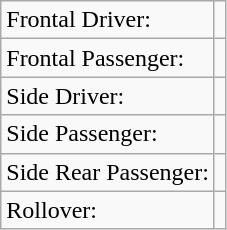<table class="wikitable">
<tr>
<td>Frontal Driver:</td>
<td></td>
</tr>
<tr>
<td>Frontal Passenger:</td>
<td></td>
</tr>
<tr>
<td>Side Driver:</td>
<td></td>
</tr>
<tr>
<td>Side Passenger:</td>
<td></td>
</tr>
<tr>
<td>Side Rear Passenger:</td>
<td></td>
</tr>
<tr>
<td>Rollover:</td>
<td></td>
</tr>
</table>
